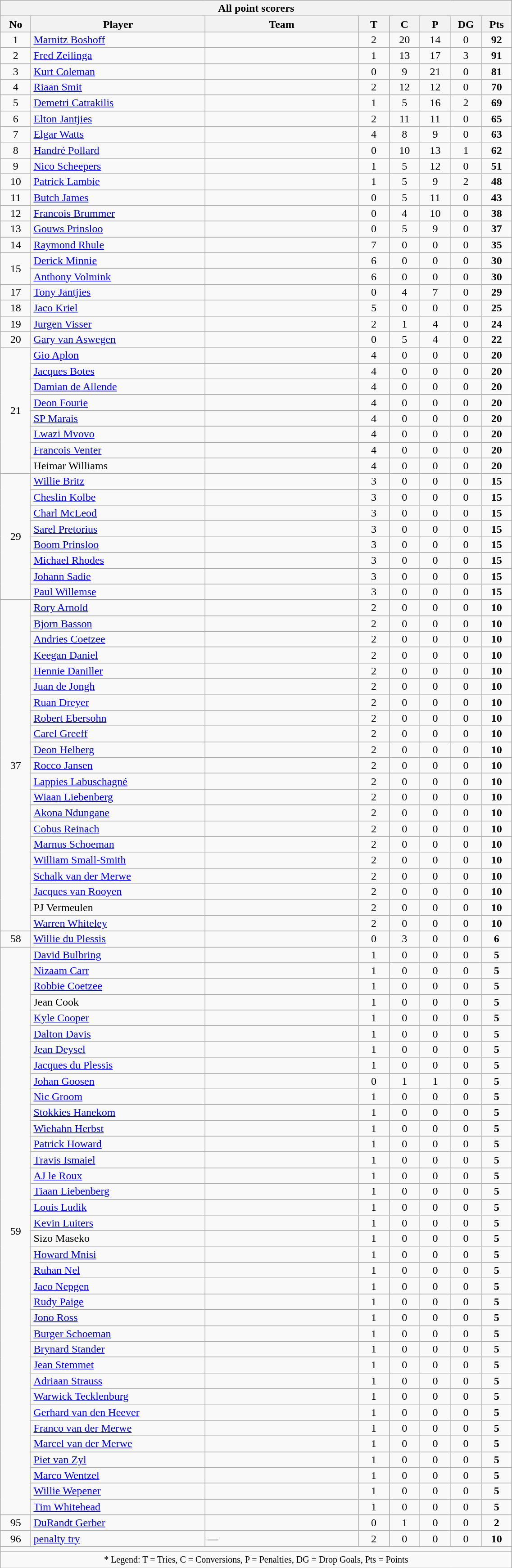<table class="wikitable collapsible sortable" style="text-align:center; line-height:100%; font-size:100%; width:60%;">
<tr>
<th colspan=8>All point scorers</th>
</tr>
<tr>
<th style="width:6%;">No</th>
<th style="width:34%;">Player</th>
<th style="width:30%;">Team</th>
<th style="width:6%;">T</th>
<th style="width:6%;">C</th>
<th style="width:6%;">P</th>
<th style="width:6%;">DG</th>
<th style="width:6%;">Pts<br></th>
</tr>
<tr>
<td>1</td>
<td style="text-align:left;"><a href='#'>Marnitz Boshoff</a></td>
<td style="text-align:left;"></td>
<td>2</td>
<td>20</td>
<td>14</td>
<td>0</td>
<td><strong>92</strong></td>
</tr>
<tr>
<td>2</td>
<td style="text-align:left;"><a href='#'>Fred Zeilinga</a></td>
<td style="text-align:left;"></td>
<td>1</td>
<td>13</td>
<td>17</td>
<td>3</td>
<td><strong>91</strong></td>
</tr>
<tr>
<td>3</td>
<td style="text-align:left;"><a href='#'>Kurt Coleman</a></td>
<td style="text-align:left;"></td>
<td>0</td>
<td>9</td>
<td>21</td>
<td>0</td>
<td><strong>81</strong></td>
</tr>
<tr>
<td>4</td>
<td style="text-align:left;"><a href='#'>Riaan Smit</a></td>
<td style="text-align:left;"></td>
<td>2</td>
<td>12</td>
<td>12</td>
<td>0</td>
<td><strong>70</strong></td>
</tr>
<tr>
<td>5</td>
<td style="text-align:left;"><a href='#'>Demetri Catrakilis</a></td>
<td style="text-align:left;"></td>
<td>1</td>
<td>5</td>
<td>16</td>
<td>2</td>
<td><strong>69</strong></td>
</tr>
<tr>
<td>6</td>
<td style="text-align:left;"><a href='#'>Elton Jantjies</a></td>
<td style="text-align:left;"></td>
<td>2</td>
<td>11</td>
<td>11</td>
<td>0</td>
<td><strong>65</strong></td>
</tr>
<tr>
<td>7</td>
<td style="text-align:left;"><a href='#'>Elgar Watts</a></td>
<td style="text-align:left;"></td>
<td>4</td>
<td>8</td>
<td>9</td>
<td>0</td>
<td><strong>63</strong></td>
</tr>
<tr>
<td>8</td>
<td style="text-align:left;"><a href='#'>Handré Pollard</a></td>
<td style="text-align:left;"></td>
<td>0</td>
<td>10</td>
<td>13</td>
<td>1</td>
<td><strong>62</strong></td>
</tr>
<tr>
<td>9</td>
<td style="text-align:left;"><a href='#'>Nico Scheepers</a></td>
<td style="text-align:left;"></td>
<td>1</td>
<td>5</td>
<td>12</td>
<td>0</td>
<td><strong>51</strong></td>
</tr>
<tr>
<td>10</td>
<td style="text-align:left;"><a href='#'>Patrick Lambie</a></td>
<td style="text-align:left;"></td>
<td>1</td>
<td>5</td>
<td>9</td>
<td>2</td>
<td><strong>48</strong></td>
</tr>
<tr>
<td>11</td>
<td style="text-align:left;"><a href='#'>Butch James</a></td>
<td style="text-align:left;"></td>
<td>0</td>
<td>5</td>
<td>11</td>
<td>0</td>
<td><strong>43</strong></td>
</tr>
<tr>
<td>12</td>
<td style="text-align:left;"><a href='#'>Francois Brummer</a></td>
<td style="text-align:left;"></td>
<td>0</td>
<td>4</td>
<td>10</td>
<td>0</td>
<td><strong>38</strong></td>
</tr>
<tr>
<td>13</td>
<td style="text-align:left;"><a href='#'>Gouws Prinsloo</a></td>
<td style="text-align:left;"></td>
<td>0</td>
<td>5</td>
<td>9</td>
<td>0</td>
<td><strong>37</strong></td>
</tr>
<tr>
<td>14</td>
<td style="text-align:left;"><a href='#'>Raymond Rhule</a></td>
<td style="text-align:left;"></td>
<td>7</td>
<td>0</td>
<td>0</td>
<td>0</td>
<td><strong>35</strong></td>
</tr>
<tr>
<td rowspan="2">15</td>
<td style="text-align:left;"><a href='#'>Derick Minnie</a></td>
<td style="text-align:left;"></td>
<td>6</td>
<td>0</td>
<td>0</td>
<td>0</td>
<td><strong>30</strong></td>
</tr>
<tr>
<td style="text-align:left;"><a href='#'>Anthony Volmink</a></td>
<td style="text-align:left;"></td>
<td>6</td>
<td>0</td>
<td>0</td>
<td>0</td>
<td><strong>30</strong></td>
</tr>
<tr>
<td>17</td>
<td style="text-align:left;"><a href='#'>Tony Jantjies</a></td>
<td style="text-align:left;"></td>
<td>0</td>
<td>4</td>
<td>7</td>
<td>0</td>
<td><strong>29</strong></td>
</tr>
<tr>
<td>18</td>
<td style="text-align:left;"><a href='#'>Jaco Kriel</a></td>
<td style="text-align:left;"></td>
<td>5</td>
<td>0</td>
<td>0</td>
<td>0</td>
<td><strong>25</strong></td>
</tr>
<tr>
<td>19</td>
<td style="text-align:left;"><a href='#'>Jurgen Visser</a></td>
<td style="text-align:left;"></td>
<td>2</td>
<td>1</td>
<td>4</td>
<td>0</td>
<td><strong>24</strong></td>
</tr>
<tr>
<td>20</td>
<td style="text-align:left;"><a href='#'>Gary van Aswegen</a></td>
<td style="text-align:left;"></td>
<td>0</td>
<td>5</td>
<td>4</td>
<td>0</td>
<td><strong>22</strong></td>
</tr>
<tr>
<td rowspan="8">21</td>
<td style="text-align:left;"><a href='#'>Gio Aplon</a></td>
<td style="text-align:left;"></td>
<td>4</td>
<td>0</td>
<td>0</td>
<td>0</td>
<td><strong>20</strong></td>
</tr>
<tr>
<td style="text-align:left;"><a href='#'>Jacques Botes</a></td>
<td style="text-align:left;"></td>
<td>4</td>
<td>0</td>
<td>0</td>
<td>0</td>
<td><strong>20</strong></td>
</tr>
<tr>
<td style="text-align:left;"><a href='#'>Damian de Allende</a></td>
<td style="text-align:left;"></td>
<td>4</td>
<td>0</td>
<td>0</td>
<td>0</td>
<td><strong>20</strong></td>
</tr>
<tr>
<td style="text-align:left;"><a href='#'>Deon Fourie</a></td>
<td style="text-align:left;"></td>
<td>4</td>
<td>0</td>
<td>0</td>
<td>0</td>
<td><strong>20</strong></td>
</tr>
<tr>
<td style="text-align:left;"><a href='#'>SP Marais</a></td>
<td style="text-align:left;"></td>
<td>4</td>
<td>0</td>
<td>0</td>
<td>0</td>
<td><strong>20</strong></td>
</tr>
<tr>
<td style="text-align:left;"><a href='#'>Lwazi Mvovo</a></td>
<td style="text-align:left;"></td>
<td>4</td>
<td>0</td>
<td>0</td>
<td>0</td>
<td><strong>20</strong></td>
</tr>
<tr>
<td style="text-align:left;"><a href='#'>Francois Venter</a></td>
<td style="text-align:left;"></td>
<td>4</td>
<td>0</td>
<td>0</td>
<td>0</td>
<td><strong>20</strong></td>
</tr>
<tr>
<td style="text-align:left;">Heimar Williams</td>
<td style="text-align:left;"></td>
<td>4</td>
<td>0</td>
<td>0</td>
<td>0</td>
<td><strong>20</strong></td>
</tr>
<tr>
<td rowspan="8">29</td>
<td style="text-align:left;"><a href='#'>Willie Britz</a></td>
<td style="text-align:left;"></td>
<td>3</td>
<td>0</td>
<td>0</td>
<td>0</td>
<td><strong>15</strong></td>
</tr>
<tr>
<td style="text-align:left;"><a href='#'>Cheslin Kolbe</a></td>
<td style="text-align:left;"></td>
<td>3</td>
<td>0</td>
<td>0</td>
<td>0</td>
<td><strong>15</strong></td>
</tr>
<tr>
<td style="text-align:left;"><a href='#'>Charl McLeod</a></td>
<td style="text-align:left;"></td>
<td>3</td>
<td>0</td>
<td>0</td>
<td>0</td>
<td><strong>15</strong></td>
</tr>
<tr>
<td style="text-align:left;"><a href='#'>Sarel Pretorius</a></td>
<td style="text-align:left;"></td>
<td>3</td>
<td>0</td>
<td>0</td>
<td>0</td>
<td><strong>15</strong></td>
</tr>
<tr>
<td style="text-align:left;"><a href='#'>Boom Prinsloo</a></td>
<td style="text-align:left;"></td>
<td>3</td>
<td>0</td>
<td>0</td>
<td>0</td>
<td><strong>15</strong></td>
</tr>
<tr>
<td style="text-align:left;"><a href='#'>Michael Rhodes</a></td>
<td style="text-align:left;"></td>
<td>3</td>
<td>0</td>
<td>0</td>
<td>0</td>
<td><strong>15</strong></td>
</tr>
<tr>
<td style="text-align:left;"><a href='#'>Johann Sadie</a></td>
<td style="text-align:left;"></td>
<td>3</td>
<td>0</td>
<td>0</td>
<td>0</td>
<td><strong>15</strong></td>
</tr>
<tr>
<td style="text-align:left;"><a href='#'>Paul Willemse</a></td>
<td style="text-align:left;"></td>
<td>3</td>
<td>0</td>
<td>0</td>
<td>0</td>
<td><strong>15</strong></td>
</tr>
<tr>
<td rowspan="21">37</td>
<td style="text-align:left;"><a href='#'>Rory Arnold</a></td>
<td style="text-align:left;"></td>
<td>2</td>
<td>0</td>
<td>0</td>
<td>0</td>
<td><strong>10</strong></td>
</tr>
<tr>
<td style="text-align:left;"><a href='#'>Bjorn Basson</a></td>
<td style="text-align:left;"></td>
<td>2</td>
<td>0</td>
<td>0</td>
<td>0</td>
<td><strong>10</strong></td>
</tr>
<tr>
<td style="text-align:left;"><a href='#'>Andries Coetzee</a></td>
<td style="text-align:left;"></td>
<td>2</td>
<td>0</td>
<td>0</td>
<td>0</td>
<td><strong>10</strong></td>
</tr>
<tr>
<td style="text-align:left;"><a href='#'>Keegan Daniel</a></td>
<td style="text-align:left;"></td>
<td>2</td>
<td>0</td>
<td>0</td>
<td>0</td>
<td><strong>10</strong></td>
</tr>
<tr>
<td style="text-align:left;"><a href='#'>Hennie Daniller</a></td>
<td style="text-align:left;"></td>
<td>2</td>
<td>0</td>
<td>0</td>
<td>0</td>
<td><strong>10</strong></td>
</tr>
<tr>
<td style="text-align:left;"><a href='#'>Juan de Jongh</a></td>
<td style="text-align:left;"></td>
<td>2</td>
<td>0</td>
<td>0</td>
<td>0</td>
<td><strong>10</strong></td>
</tr>
<tr>
<td style="text-align:left;"><a href='#'>Ruan Dreyer</a></td>
<td style="text-align:left;"></td>
<td>2</td>
<td>0</td>
<td>0</td>
<td>0</td>
<td><strong>10</strong></td>
</tr>
<tr>
<td style="text-align:left;"><a href='#'>Robert Ebersohn</a></td>
<td style="text-align:left;"></td>
<td>2</td>
<td>0</td>
<td>0</td>
<td>0</td>
<td><strong>10</strong></td>
</tr>
<tr>
<td style="text-align:left;"><a href='#'>Carel Greeff</a></td>
<td style="text-align:left;"></td>
<td>2</td>
<td>0</td>
<td>0</td>
<td>0</td>
<td><strong>10</strong></td>
</tr>
<tr>
<td style="text-align:left;"><a href='#'>Deon Helberg</a></td>
<td style="text-align:left;"></td>
<td>2</td>
<td>0</td>
<td>0</td>
<td>0</td>
<td><strong>10</strong></td>
</tr>
<tr>
<td style="text-align:left;"><a href='#'>Rocco Jansen</a></td>
<td style="text-align:left;"></td>
<td>2</td>
<td>0</td>
<td>0</td>
<td>0</td>
<td><strong>10</strong></td>
</tr>
<tr>
<td style="text-align:left;"><a href='#'>Lappies Labuschagné</a></td>
<td style="text-align:left;"></td>
<td>2</td>
<td>0</td>
<td>0</td>
<td>0</td>
<td><strong>10</strong></td>
</tr>
<tr>
<td style="text-align:left;"><a href='#'>Wiaan Liebenberg</a></td>
<td style="text-align:left;"></td>
<td>2</td>
<td>0</td>
<td>0</td>
<td>0</td>
<td><strong>10</strong></td>
</tr>
<tr>
<td style="text-align:left;"><a href='#'>Akona Ndungane</a></td>
<td style="text-align:left;"></td>
<td>2</td>
<td>0</td>
<td>0</td>
<td>0</td>
<td><strong>10</strong></td>
</tr>
<tr>
<td style="text-align:left;"><a href='#'>Cobus Reinach</a></td>
<td style="text-align:left;"></td>
<td>2</td>
<td>0</td>
<td>0</td>
<td>0</td>
<td><strong>10</strong></td>
</tr>
<tr>
<td style="text-align:left;"><a href='#'>Marnus Schoeman</a></td>
<td style="text-align:left;"></td>
<td>2</td>
<td>0</td>
<td>0</td>
<td>0</td>
<td><strong>10</strong></td>
</tr>
<tr>
<td style="text-align:left;"><a href='#'>William Small-Smith</a></td>
<td style="text-align:left;"></td>
<td>2</td>
<td>0</td>
<td>0</td>
<td>0</td>
<td><strong>10</strong></td>
</tr>
<tr>
<td style="text-align:left;"><a href='#'>Schalk van der Merwe</a></td>
<td style="text-align:left;"></td>
<td>2</td>
<td>0</td>
<td>0</td>
<td>0</td>
<td><strong>10</strong></td>
</tr>
<tr>
<td style="text-align:left;"><a href='#'>Jacques van Rooyen</a></td>
<td style="text-align:left;"></td>
<td>2</td>
<td>0</td>
<td>0</td>
<td>0</td>
<td><strong>10</strong></td>
</tr>
<tr>
<td style="text-align:left;">PJ Vermeulen</td>
<td style="text-align:left;"></td>
<td>2</td>
<td>0</td>
<td>0</td>
<td>0</td>
<td><strong>10</strong></td>
</tr>
<tr>
<td style="text-align:left;"><a href='#'>Warren Whiteley</a></td>
<td style="text-align:left;"></td>
<td>2</td>
<td>0</td>
<td>0</td>
<td>0</td>
<td><strong>10</strong></td>
</tr>
<tr>
<td>58</td>
<td style="text-align:left;"><a href='#'>Willie du Plessis</a></td>
<td style="text-align:left;"></td>
<td>0</td>
<td>3</td>
<td>0</td>
<td>0</td>
<td><strong>6</strong></td>
</tr>
<tr>
<td rowspan="36">59</td>
<td style="text-align:left;"><a href='#'>David Bulbring</a></td>
<td style="text-align:left;"></td>
<td>1</td>
<td>0</td>
<td>0</td>
<td>0</td>
<td><strong>5</strong></td>
</tr>
<tr>
<td style="text-align:left;"><a href='#'>Nizaam Carr</a></td>
<td style="text-align:left;"></td>
<td>1</td>
<td>0</td>
<td>0</td>
<td>0</td>
<td><strong>5</strong></td>
</tr>
<tr>
<td style="text-align:left;"><a href='#'>Robbie Coetzee</a></td>
<td style="text-align:left;"></td>
<td>1</td>
<td>0</td>
<td>0</td>
<td>0</td>
<td><strong>5</strong></td>
</tr>
<tr>
<td style="text-align:left;">Jean Cook</td>
<td style="text-align:left;"></td>
<td>1</td>
<td>0</td>
<td>0</td>
<td>0</td>
<td><strong>5</strong></td>
</tr>
<tr>
<td style="text-align:left;"><a href='#'>Kyle Cooper</a></td>
<td style="text-align:left;"></td>
<td>1</td>
<td>0</td>
<td>0</td>
<td>0</td>
<td><strong>5</strong></td>
</tr>
<tr>
<td style="text-align:left;"><a href='#'>Dalton Davis</a></td>
<td style="text-align:left;"></td>
<td>1</td>
<td>0</td>
<td>0</td>
<td>0</td>
<td><strong>5</strong></td>
</tr>
<tr>
<td style="text-align:left;"><a href='#'>Jean Deysel</a></td>
<td style="text-align:left;"></td>
<td>1</td>
<td>0</td>
<td>0</td>
<td>0</td>
<td><strong>5</strong></td>
</tr>
<tr>
<td style="text-align:left;"><a href='#'>Jacques du Plessis</a></td>
<td style="text-align:left;"></td>
<td>1</td>
<td>0</td>
<td>0</td>
<td>0</td>
<td><strong>5</strong></td>
</tr>
<tr>
<td style="text-align:left;"><a href='#'>Johan Goosen</a></td>
<td style="text-align:left;"></td>
<td>0</td>
<td>1</td>
<td>1</td>
<td>0</td>
<td><strong>5</strong></td>
</tr>
<tr>
<td style="text-align:left;"><a href='#'>Nic Groom</a></td>
<td style="text-align:left;"></td>
<td>1</td>
<td>0</td>
<td>0</td>
<td>0</td>
<td><strong>5</strong></td>
</tr>
<tr>
<td style="text-align:left;"><a href='#'>Stokkies Hanekom</a></td>
<td style="text-align:left;"></td>
<td>1</td>
<td>0</td>
<td>0</td>
<td>0</td>
<td><strong>5</strong></td>
</tr>
<tr>
<td style="text-align:left;"><a href='#'>Wiehahn Herbst</a></td>
<td style="text-align:left;"></td>
<td>1</td>
<td>0</td>
<td>0</td>
<td>0</td>
<td><strong>5</strong></td>
</tr>
<tr>
<td style="text-align:left;"><a href='#'>Patrick Howard</a></td>
<td style="text-align:left;"></td>
<td>1</td>
<td>0</td>
<td>0</td>
<td>0</td>
<td><strong>5</strong></td>
</tr>
<tr>
<td style="text-align:left;"><a href='#'>Travis Ismaiel</a></td>
<td style="text-align:left;"></td>
<td>1</td>
<td>0</td>
<td>0</td>
<td>0</td>
<td><strong>5</strong></td>
</tr>
<tr>
<td style="text-align:left;"><a href='#'>AJ le Roux</a></td>
<td style="text-align:left;"></td>
<td>1</td>
<td>0</td>
<td>0</td>
<td>0</td>
<td><strong>5</strong></td>
</tr>
<tr>
<td style="text-align:left;"><a href='#'>Tiaan Liebenberg</a></td>
<td style="text-align:left;"></td>
<td>1</td>
<td>0</td>
<td>0</td>
<td>0</td>
<td><strong>5</strong></td>
</tr>
<tr>
<td style="text-align:left;"><a href='#'>Louis Ludik</a></td>
<td style="text-align:left;"></td>
<td>1</td>
<td>0</td>
<td>0</td>
<td>0</td>
<td><strong>5</strong></td>
</tr>
<tr>
<td style="text-align:left;"><a href='#'>Kevin Luiters</a></td>
<td style="text-align:left;"></td>
<td>1</td>
<td>0</td>
<td>0</td>
<td>0</td>
<td><strong>5</strong></td>
</tr>
<tr>
<td style="text-align:left;">Sizo Maseko</td>
<td style="text-align:left;"></td>
<td>1</td>
<td>0</td>
<td>0</td>
<td>0</td>
<td><strong>5</strong></td>
</tr>
<tr>
<td style="text-align:left;"><a href='#'>Howard Mnisi</a></td>
<td style="text-align:left;"></td>
<td>1</td>
<td>0</td>
<td>0</td>
<td>0</td>
<td><strong>5</strong></td>
</tr>
<tr>
<td style="text-align:left;"><a href='#'>Ruhan Nel</a></td>
<td style="text-align:left;"></td>
<td>1</td>
<td>0</td>
<td>0</td>
<td>0</td>
<td><strong>5</strong></td>
</tr>
<tr>
<td style="text-align:left;"><a href='#'>Jaco Nepgen</a></td>
<td style="text-align:left;"></td>
<td>1</td>
<td>0</td>
<td>0</td>
<td>0</td>
<td><strong>5</strong></td>
</tr>
<tr>
<td style="text-align:left;"><a href='#'>Rudy Paige</a></td>
<td style="text-align:left;"></td>
<td>1</td>
<td>0</td>
<td>0</td>
<td>0</td>
<td><strong>5</strong></td>
</tr>
<tr>
<td style="text-align:left;"><a href='#'>Jono Ross</a></td>
<td style="text-align:left;"></td>
<td>1</td>
<td>0</td>
<td>0</td>
<td>0</td>
<td><strong>5</strong></td>
</tr>
<tr>
<td style="text-align:left;"><a href='#'>Burger Schoeman</a></td>
<td style="text-align:left;"></td>
<td>1</td>
<td>0</td>
<td>0</td>
<td>0</td>
<td><strong>5</strong></td>
</tr>
<tr>
<td style="text-align:left;"><a href='#'>Brynard Stander</a></td>
<td style="text-align:left;"></td>
<td>1</td>
<td>0</td>
<td>0</td>
<td>0</td>
<td><strong>5</strong></td>
</tr>
<tr>
<td style="text-align:left;"><a href='#'>Jean Stemmet</a></td>
<td style="text-align:left;"></td>
<td>1</td>
<td>0</td>
<td>0</td>
<td>0</td>
<td><strong>5</strong></td>
</tr>
<tr>
<td style="text-align:left;"><a href='#'>Adriaan Strauss</a></td>
<td style="text-align:left;"></td>
<td>1</td>
<td>0</td>
<td>0</td>
<td>0</td>
<td><strong>5</strong></td>
</tr>
<tr>
<td style="text-align:left;"><a href='#'>Warwick Tecklenburg</a></td>
<td style="text-align:left;"></td>
<td>1</td>
<td>0</td>
<td>0</td>
<td>0</td>
<td><strong>5</strong></td>
</tr>
<tr>
<td style="text-align:left;"><a href='#'>Gerhard van den Heever</a></td>
<td style="text-align:left;"></td>
<td>1</td>
<td>0</td>
<td>0</td>
<td>0</td>
<td><strong>5</strong></td>
</tr>
<tr>
<td style="text-align:left;"><a href='#'>Franco van der Merwe</a></td>
<td style="text-align:left;"></td>
<td>1</td>
<td>0</td>
<td>0</td>
<td>0</td>
<td><strong>5</strong></td>
</tr>
<tr>
<td style="text-align:left;"><a href='#'>Marcel van der Merwe</a></td>
<td style="text-align:left;"></td>
<td>1</td>
<td>0</td>
<td>0</td>
<td>0</td>
<td><strong>5</strong></td>
</tr>
<tr>
<td style="text-align:left;"><a href='#'>Piet van Zyl</a></td>
<td style="text-align:left;"></td>
<td>1</td>
<td>0</td>
<td>0</td>
<td>0</td>
<td><strong>5</strong></td>
</tr>
<tr>
<td style="text-align:left;"><a href='#'>Marco Wentzel</a></td>
<td style="text-align:left;"></td>
<td>1</td>
<td>0</td>
<td>0</td>
<td>0</td>
<td><strong>5</strong></td>
</tr>
<tr>
<td style="text-align:left;"><a href='#'>Willie Wepener</a></td>
<td style="text-align:left;"></td>
<td>1</td>
<td>0</td>
<td>0</td>
<td>0</td>
<td><strong>5</strong></td>
</tr>
<tr>
<td style="text-align:left;"><a href='#'>Tim Whitehead</a></td>
<td style="text-align:left;"></td>
<td>1</td>
<td>0</td>
<td>0</td>
<td>0</td>
<td><strong>5</strong></td>
</tr>
<tr>
<td>95</td>
<td style="text-align:left;"><a href='#'>DuRandt Gerber</a></td>
<td style="text-align:left;"></td>
<td>0</td>
<td>1</td>
<td>0</td>
<td>0</td>
<td><strong>2</strong></td>
</tr>
<tr>
<td>96</td>
<td style="text-align:left;"><a href='#'>penalty try</a></td>
<td style="text-align:left;">—</td>
<td>2</td>
<td>0</td>
<td>0</td>
<td>0</td>
<td><strong>10</strong></td>
</tr>
<tr>
<td colspan="8"></td>
</tr>
<tr>
<td colspan="8"><small>* Legend: T = Tries, C = Conversions, P = Penalties, DG = Drop Goals, Pts = Points</small></td>
</tr>
</table>
